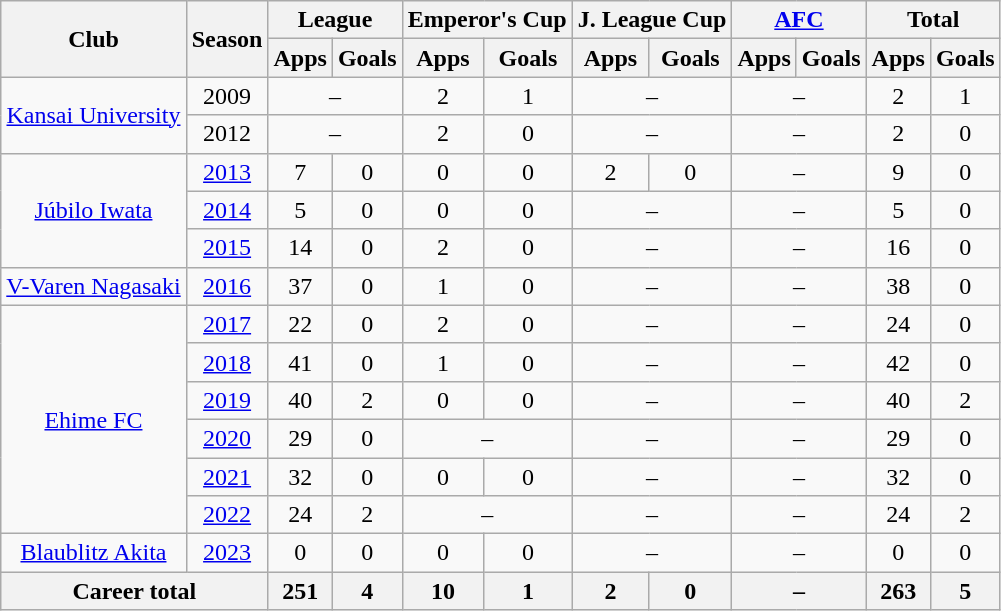<table class="wikitable" style="text-align:center;">
<tr>
<th rowspan="2">Club</th>
<th rowspan="2">Season</th>
<th colspan="2">League</th>
<th colspan="2">Emperor's Cup</th>
<th colspan="2">J. League Cup</th>
<th colspan="2"><a href='#'>AFC</a></th>
<th colspan="2">Total</th>
</tr>
<tr>
<th>Apps</th>
<th>Goals</th>
<th>Apps</th>
<th>Goals</th>
<th>Apps</th>
<th>Goals</th>
<th>Apps</th>
<th>Goals</th>
<th>Apps</th>
<th>Goals</th>
</tr>
<tr>
<td rowspan="2"><a href='#'>Kansai University</a></td>
<td>2009</td>
<td colspan="2">–</td>
<td>2</td>
<td>1</td>
<td colspan="2">–</td>
<td colspan="2">–</td>
<td>2</td>
<td>1</td>
</tr>
<tr>
<td>2012</td>
<td colspan="2">–</td>
<td>2</td>
<td>0</td>
<td colspan="2">–</td>
<td colspan="2">–</td>
<td>2</td>
<td>0</td>
</tr>
<tr>
<td rowspan="3"><a href='#'>Júbilo Iwata</a></td>
<td><a href='#'>2013</a></td>
<td>7</td>
<td>0</td>
<td>0</td>
<td>0</td>
<td>2</td>
<td>0</td>
<td colspan="2">–</td>
<td>9</td>
<td>0</td>
</tr>
<tr>
<td><a href='#'>2014</a></td>
<td>5</td>
<td>0</td>
<td>0</td>
<td>0</td>
<td colspan="2">–</td>
<td colspan="2">–</td>
<td>5</td>
<td>0</td>
</tr>
<tr>
<td><a href='#'>2015</a></td>
<td>14</td>
<td>0</td>
<td>2</td>
<td>0</td>
<td colspan="2">–</td>
<td colspan="2">–</td>
<td>16</td>
<td>0</td>
</tr>
<tr>
<td><a href='#'>V-Varen Nagasaki</a></td>
<td><a href='#'>2016</a></td>
<td>37</td>
<td>0</td>
<td>1</td>
<td>0</td>
<td colspan="2">–</td>
<td colspan="2">–</td>
<td>38</td>
<td>0</td>
</tr>
<tr>
<td rowspan=6><a href='#'>Ehime FC</a></td>
<td><a href='#'>2017</a></td>
<td>22</td>
<td>0</td>
<td>2</td>
<td>0</td>
<td colspan="2">–</td>
<td colspan="2">–</td>
<td>24</td>
<td>0</td>
</tr>
<tr>
<td><a href='#'>2018</a></td>
<td>41</td>
<td>0</td>
<td>1</td>
<td>0</td>
<td colspan="2">–</td>
<td colspan="2">–</td>
<td>42</td>
<td>0</td>
</tr>
<tr>
<td><a href='#'>2019</a></td>
<td>40</td>
<td>2</td>
<td>0</td>
<td>0</td>
<td colspan="2">–</td>
<td colspan="2">–</td>
<td>40</td>
<td>2</td>
</tr>
<tr>
<td><a href='#'>2020</a></td>
<td>29</td>
<td>0</td>
<td colspan="2">–</td>
<td colspan="2">–</td>
<td colspan="2">–</td>
<td>29</td>
<td>0</td>
</tr>
<tr>
<td><a href='#'>2021</a></td>
<td>32</td>
<td>0</td>
<td>0</td>
<td>0</td>
<td colspan="2">–</td>
<td colspan="2">–</td>
<td>32</td>
<td>0</td>
</tr>
<tr>
<td><a href='#'>2022</a></td>
<td>24</td>
<td>2</td>
<td colspan="2">–</td>
<td colspan="2">–</td>
<td colspan="2">–</td>
<td>24</td>
<td>2</td>
</tr>
<tr>
<td rowspan=1><a href='#'>Blaublitz Akita</a></td>
<td><a href='#'>2023</a></td>
<td>0</td>
<td>0</td>
<td>0</td>
<td>0</td>
<td colspan="2">–</td>
<td colspan="2">–</td>
<td>0</td>
<td>0</td>
</tr>
<tr>
<th colspan="2">Career total</th>
<th>251</th>
<th>4</th>
<th>10</th>
<th>1</th>
<th>2</th>
<th>0</th>
<th colspan="2">–</th>
<th>263</th>
<th>5</th>
</tr>
</table>
